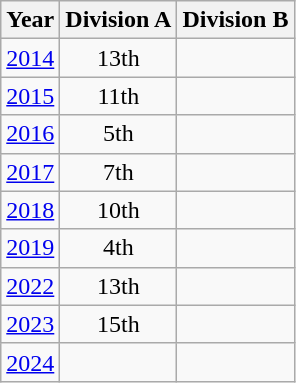<table class="wikitable" style="text-align:center">
<tr>
<th>Year</th>
<th>Division A</th>
<th>Division B</th>
</tr>
<tr>
<td><a href='#'>2014</a></td>
<td>13th</td>
<td></td>
</tr>
<tr>
<td><a href='#'>2015</a></td>
<td>11th</td>
<td></td>
</tr>
<tr>
<td><a href='#'>2016</a></td>
<td>5th</td>
<td></td>
</tr>
<tr>
<td><a href='#'>2017</a></td>
<td>7th</td>
<td></td>
</tr>
<tr>
<td><a href='#'>2018</a></td>
<td>10th</td>
<td></td>
</tr>
<tr>
<td><a href='#'>2019</a></td>
<td>4th</td>
<td></td>
</tr>
<tr>
<td><a href='#'>2022</a></td>
<td>13th</td>
<td></td>
</tr>
<tr>
<td><a href='#'>2023</a></td>
<td>15th</td>
<td></td>
</tr>
<tr>
<td><a href='#'>2024</a></td>
<td></td>
<td></td>
</tr>
</table>
